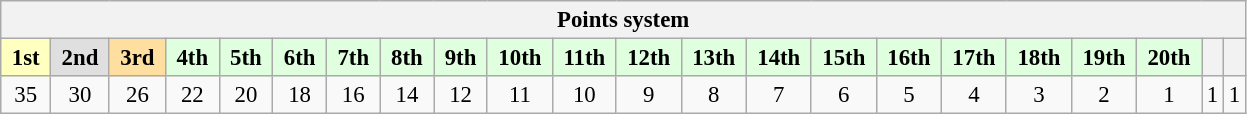<table class="wikitable" style="font-size:95%; text-align:center">
<tr>
<th colspan="22">Points system</th>
</tr>
<tr>
<td style="background:#ffffbf;"> <strong>1st</strong> </td>
<td style="background:#dfdfdf;"> <strong>2nd</strong> </td>
<td style="background:#ffdf9f;"> <strong>3rd</strong> </td>
<td style="background:#dfffdf;"> <strong>4th</strong> </td>
<td style="background:#dfffdf;"> <strong>5th</strong> </td>
<td style="background:#dfffdf;"> <strong>6th</strong> </td>
<td style="background:#dfffdf;"> <strong>7th</strong> </td>
<td style="background:#dfffdf;"> <strong>8th</strong> </td>
<td style="background:#dfffdf;"> <strong>9th</strong> </td>
<td style="background:#dfffdf;"> <strong>10th</strong> </td>
<td style="background:#dfffdf;"> <strong>11th</strong> </td>
<td style="background:#dfffdf;"> <strong>12th</strong> </td>
<td style="background:#dfffdf;"> <strong>13th</strong> </td>
<td style="background:#dfffdf;"> <strong>14th</strong> </td>
<td style="background:#dfffdf;"> <strong>15th</strong> </td>
<td style="background:#dfffdf;"> <strong>16th</strong> </td>
<td style="background:#dfffdf;"> <strong>17th</strong> </td>
<td style="background:#dfffdf;"> <strong>18th</strong> </td>
<td style="background:#dfffdf;"> <strong>19th</strong> </td>
<td style="background:#dfffdf;"> <strong>20th</strong> </td>
<th></th>
<th></th>
</tr>
<tr>
<td>35</td>
<td>30</td>
<td>26</td>
<td>22</td>
<td>20</td>
<td>18</td>
<td>16</td>
<td>14</td>
<td>12</td>
<td>11</td>
<td>10</td>
<td>9</td>
<td>8</td>
<td>7</td>
<td>6</td>
<td>5</td>
<td>4</td>
<td>3</td>
<td>2</td>
<td>1</td>
<td>1</td>
<td>1</td>
</tr>
</table>
